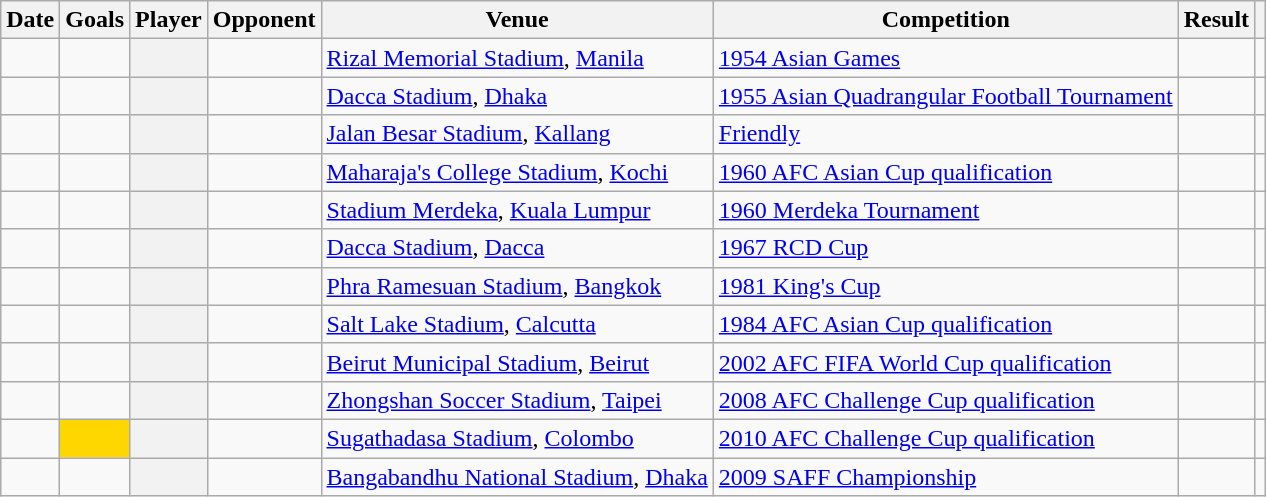<table class="wikitable sortable plainrowheaders">
<tr>
<th scope="col">Date</th>
<th scope="col">Goals</th>
<th scope="col">Player</th>
<th scope="col">Opponent</th>
<th scope="col">Venue</th>
<th scope="col">Competition</th>
<th scope="col" class="align:center">Result</th>
<th scope="col" class="unsortable"></th>
</tr>
<tr>
<td></td>
<td></td>
<th scope="row"></th>
<td></td>
<td><a href='#'>Rizal Memorial Stadium</a>, <a href='#'>Manila</a></td>
<td><a href='#'>1954 Asian Games</a></td>
<td data-sort-value="04"></td>
<td></td>
</tr>
<tr>
<td></td>
<td></td>
<th scope="row"></th>
<td></td>
<td><a href='#'>Dacca Stadium</a>, <a href='#'>Dhaka</a></td>
<td><a href='#'>1955 Asian Quadrangular Football Tournament</a></td>
<td data-sort-value="04"></td>
<td></td>
</tr>
<tr>
<td></td>
<td></td>
<th scope="row"></th>
<td></td>
<td><a href='#'>Jalan Besar Stadium</a>, <a href='#'>Kallang</a></td>
<td><a href='#'>Friendly</a></td>
<td data-sort-value="03"></td>
<td></td>
</tr>
<tr>
<td></td>
<td></td>
<th scope="row"></th>
<td></td>
<td><a href='#'>Maharaja's College Stadium</a>, <a href='#'>Kochi</a></td>
<td><a href='#'>1960 AFC Asian Cup qualification</a></td>
<td data-sort-value="04"></td>
<td></td>
</tr>
<tr>
<td></td>
<td></td>
<th scope="row"></th>
<td></td>
<td><a href='#'>Stadium Merdeka</a>, <a href='#'>Kuala Lumpur</a></td>
<td><a href='#'>1960 Merdeka Tournament</a></td>
<td data-sort-value="05"></td>
<td></td>
</tr>
<tr>
<td></td>
<td></td>
<th scope="row"></th>
<td></td>
<td><a href='#'>Dacca Stadium</a>, <a href='#'>Dacca</a></td>
<td><a href='#'>1967 RCD Cup</a></td>
<td data-sort-value="05"></td>
<td></td>
</tr>
<tr>
<td></td>
<td></td>
<th scope="row"></th>
<td></td>
<td><a href='#'>Phra Ramesuan Stadium</a>, <a href='#'>Bangkok</a></td>
<td><a href='#'>1981 King's Cup</a></td>
<td data-sort-value="05"></td>
<td></td>
</tr>
<tr>
<td></td>
<td></td>
<th scope="row"></th>
<td></td>
<td><a href='#'>Salt Lake Stadium</a>, <a href='#'>Calcutta</a></td>
<td><a href='#'>1984 AFC Asian Cup qualification</a></td>
<td data-sort-value="04"></td>
<td></td>
</tr>
<tr>
<td></td>
<td></td>
<th scope="row"></th>
<td></td>
<td><a href='#'>Beirut Municipal Stadium</a>, <a href='#'>Beirut</a></td>
<td><a href='#'>2002 AFC FIFA World Cup qualification</a></td>
<td data-sort-value="05"></td>
<td></td>
</tr>
<tr>
<td></td>
<td></td>
<th scope="row"></th>
<td></td>
<td><a href='#'>Zhongshan Soccer Stadium</a>, <a href='#'>Taipei</a></td>
<td><a href='#'>2008 AFC Challenge Cup qualification</a></td>
<td data-sort-value="04"></td>
<td></td>
</tr>
<tr>
<td></td>
<td bgcolor=gold></td>
<th scope="row"></th>
<td></td>
<td><a href='#'>Sugathadasa Stadium</a>, <a href='#'>Colombo</a></td>
<td><a href='#'>2010 AFC Challenge Cup qualification</a></td>
<td data-sort-value="03"></td>
<td></td>
</tr>
<tr>
<td></td>
<td></td>
<th scope="row"></th>
<td></td>
<td><a href='#'>Bangabandhu National Stadium</a>, <a href='#'>Dhaka</a></td>
<td><a href='#'>2009 SAFF Championship</a></td>
<td data-sort-value="03"></td>
<td></td>
</tr>
</table>
